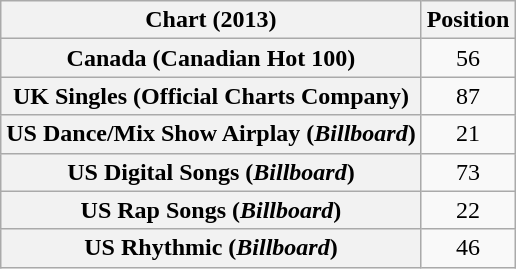<table class="wikitable sortable plainrowheaders" style="text-align:center">
<tr>
<th scope="col">Chart (2013)</th>
<th scope="col">Position</th>
</tr>
<tr>
<th scope="row">Canada (Canadian Hot 100)</th>
<td>56</td>
</tr>
<tr>
<th scope="row">UK Singles (Official Charts Company)</th>
<td>87</td>
</tr>
<tr>
<th scope="row">US Dance/Mix Show Airplay (<em>Billboard</em>)</th>
<td>21</td>
</tr>
<tr>
<th scope="row">US Digital Songs (<em>Billboard</em>)</th>
<td>73</td>
</tr>
<tr>
<th scope="row">US Rap Songs (<em>Billboard</em>)</th>
<td>22</td>
</tr>
<tr>
<th scope="row">US Rhythmic (<em>Billboard</em>)</th>
<td>46</td>
</tr>
</table>
